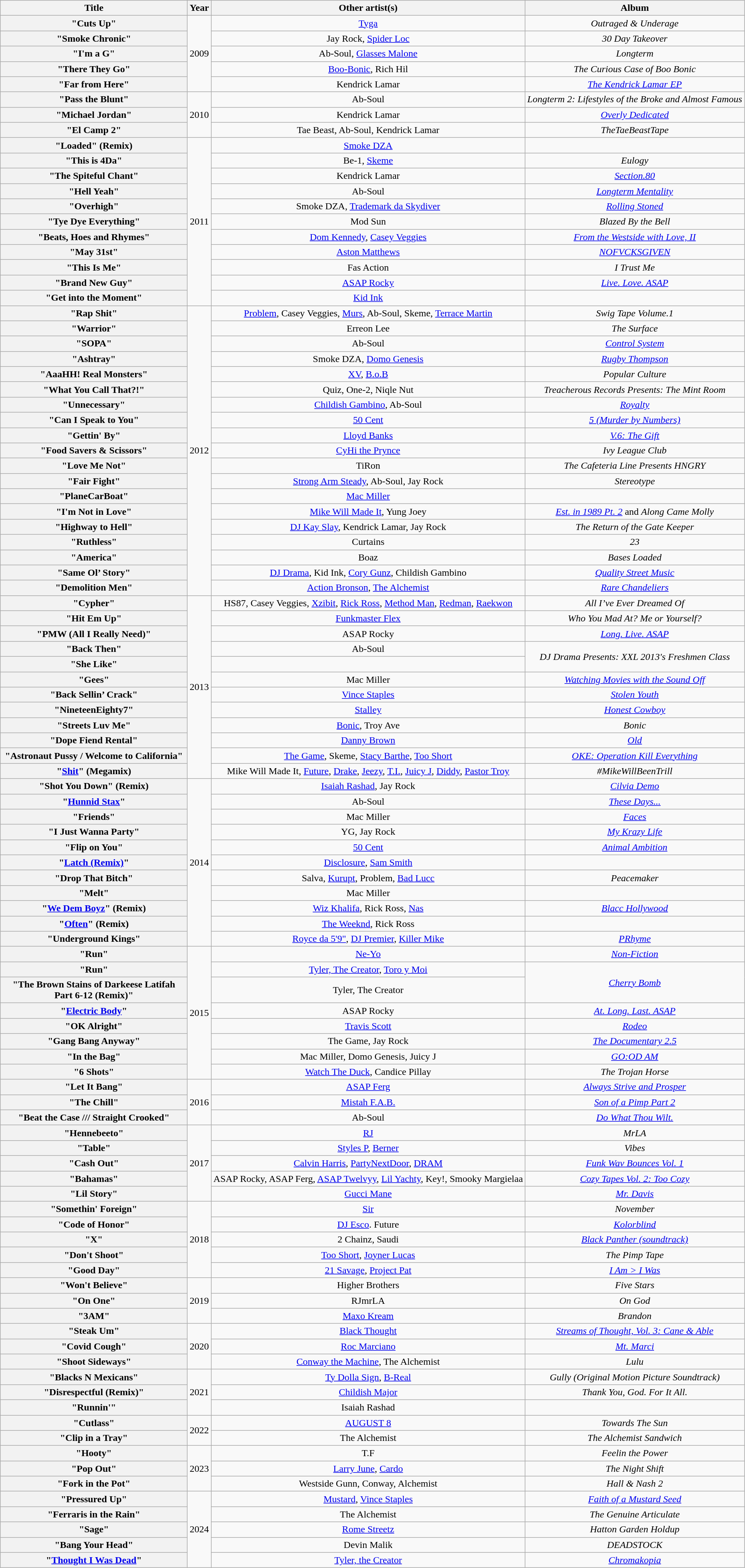<table class="wikitable plainrowheaders" style="text-align:center;">
<tr>
<th scope="col" style="width:19em;">Title</th>
<th scope="col">Year</th>
<th scope="col">Other artist(s)</th>
<th scope="col">Album</th>
</tr>
<tr>
<th scope="row">"Cuts Up"</th>
<td rowspan="5">2009</td>
<td><a href='#'>Tyga</a></td>
<td><em>Outraged & Underage</em></td>
</tr>
<tr>
<th scope="row">"Smoke Chronic"</th>
<td>Jay Rock, <a href='#'>Spider Loc</a></td>
<td><em>30 Day Takeover</em></td>
</tr>
<tr>
<th scope="row">"I'm a G"</th>
<td>Ab-Soul, <a href='#'>Glasses Malone</a></td>
<td><em>Longterm</em></td>
</tr>
<tr>
<th scope="row">"There They Go"</th>
<td><a href='#'>Boo-Bonic</a>, Rich Hil</td>
<td><em>The Curious Case of Boo Bonic</em></td>
</tr>
<tr>
<th scope="row">"Far from Here"</th>
<td>Kendrick Lamar</td>
<td><em><a href='#'>The Kendrick Lamar EP</a></em></td>
</tr>
<tr>
<th scope="row">"Pass the Blunt"</th>
<td rowspan="3">2010</td>
<td>Ab-Soul</td>
<td><em>Longterm 2: Lifestyles of the Broke and Almost Famous</em></td>
</tr>
<tr>
<th scope="row">"Michael Jordan"</th>
<td>Kendrick Lamar</td>
<td><em><a href='#'>Overly Dedicated</a></em></td>
</tr>
<tr>
<th scope="row">"El Camp 2"</th>
<td>Tae Beast, Ab-Soul, Kendrick Lamar</td>
<td><em>TheTaeBeastTape</em></td>
</tr>
<tr>
<th scope="row">"Loaded" (Remix)</th>
<td rowspan="11">2011</td>
<td><a href='#'>Smoke DZA</a></td>
<td></td>
</tr>
<tr>
<th scope="row">"This is 4Da"</th>
<td>Be-1, <a href='#'>Skeme</a></td>
<td><em>Eulogy</em></td>
</tr>
<tr>
<th scope="row">"The Spiteful Chant"</th>
<td>Kendrick Lamar</td>
<td><em><a href='#'>Section.80</a></em></td>
</tr>
<tr>
<th scope="row">"Hell Yeah"</th>
<td>Ab-Soul</td>
<td><em><a href='#'>Longterm Mentality</a></em></td>
</tr>
<tr>
<th scope="row">"Overhigh"</th>
<td>Smoke DZA, <a href='#'>Trademark da Skydiver</a></td>
<td><em><a href='#'>Rolling Stoned</a></em></td>
</tr>
<tr>
<th scope="row">"Tye Dye Everything"</th>
<td>Mod Sun</td>
<td><em>Blazed By the Bell</em></td>
</tr>
<tr>
<th scope="row">"Beats, Hoes and Rhymes"</th>
<td><a href='#'>Dom Kennedy</a>, <a href='#'>Casey Veggies</a></td>
<td><em><a href='#'>From the Westside with Love, II</a></em></td>
</tr>
<tr>
<th scope="row">"May 31st"</th>
<td><a href='#'>Aston Matthews</a></td>
<td><em><a href='#'>NOFVCKSGIVEN</a></em></td>
</tr>
<tr>
<th scope="row">"This Is Me"</th>
<td>Fas Action</td>
<td><em>I Trust Me</em></td>
</tr>
<tr>
<th scope="row">"Brand New Guy"</th>
<td><a href='#'>ASAP Rocky</a></td>
<td><em><a href='#'>Live. Love. ASAP</a></em></td>
</tr>
<tr>
<th scope="row">"Get into the Moment"</th>
<td><a href='#'>Kid Ink</a></td>
<td></td>
</tr>
<tr>
<th scope="row">"Rap Shit"</th>
<td rowspan="19">2012</td>
<td><a href='#'>Problem</a>, Casey Veggies, <a href='#'>Murs</a>, Ab-Soul, Skeme, <a href='#'>Terrace Martin</a></td>
<td><em>Swig Tape Volume.1</em></td>
</tr>
<tr>
<th scope="row">"Warrior"</th>
<td>Erreon Lee</td>
<td><em>The Surface</em></td>
</tr>
<tr>
<th scope="row">"SOPA"</th>
<td>Ab-Soul</td>
<td><em><a href='#'>Control System</a></em></td>
</tr>
<tr>
<th scope="row">"Ashtray"</th>
<td>Smoke DZA, <a href='#'>Domo Genesis</a></td>
<td><em><a href='#'>Rugby Thompson</a></em></td>
</tr>
<tr>
<th scope="row">"AaaHH! Real Monsters"</th>
<td><a href='#'>XV</a>, <a href='#'>B.o.B</a></td>
<td><em>Popular Culture</em></td>
</tr>
<tr>
<th scope="row">"What You Call That?!"</th>
<td>Quiz, One-2, Niqle Nut</td>
<td><em>Treacherous Records Presents: The Mint Room</em></td>
</tr>
<tr>
<th scope="row">"Unnecessary"</th>
<td><a href='#'>Childish Gambino</a>, Ab-Soul</td>
<td><em><a href='#'>Royalty</a></em></td>
</tr>
<tr>
<th scope="row">"Can I Speak to You"</th>
<td><a href='#'>50 Cent</a></td>
<td><em><a href='#'>5 (Murder by Numbers)</a></em></td>
</tr>
<tr>
<th scope="row">"Gettin' By"</th>
<td><a href='#'>Lloyd Banks</a></td>
<td><em><a href='#'>V.6: The Gift</a></em></td>
</tr>
<tr>
<th scope="row">"Food Savers & Scissors"</th>
<td><a href='#'>CyHi the Prynce</a></td>
<td><em>Ivy League Club</em></td>
</tr>
<tr>
<th scope="row">"Love Me Not"</th>
<td>TiRon</td>
<td><em>The Cafeteria Line Presents HNGRY</em></td>
</tr>
<tr>
<th scope="row">"Fair Fight"</th>
<td><a href='#'>Strong Arm Steady</a>, Ab-Soul, Jay Rock</td>
<td><em>Stereotype</em></td>
</tr>
<tr>
<th scope="row">"PlaneCarBoat"</th>
<td><a href='#'>Mac Miller</a></td>
<td></td>
</tr>
<tr>
<th scope="row">"I'm Not in Love"</th>
<td><a href='#'>Mike Will Made It</a>, Yung Joey</td>
<td><em><a href='#'>Est. in 1989 Pt. 2</a></em> and <em>Along Came Molly</em></td>
</tr>
<tr>
<th scope="row">"Highway to Hell"</th>
<td><a href='#'>DJ Kay Slay</a>, Kendrick Lamar, Jay Rock</td>
<td><em>The Return of the Gate Keeper</em></td>
</tr>
<tr>
<th scope="row">"Ruthless"</th>
<td>Curtains</td>
<td><em>23</em></td>
</tr>
<tr>
<th scope="row">"America"</th>
<td>Boaz</td>
<td><em>Bases Loaded</em></td>
</tr>
<tr>
<th scope="row">"Same Ol’ Story"</th>
<td><a href='#'>DJ Drama</a>, Kid Ink, <a href='#'>Cory Gunz</a>, Childish Gambino</td>
<td><em><a href='#'>Quality Street Music</a></em></td>
</tr>
<tr>
<th scope="row">"Demolition Men"</th>
<td><a href='#'>Action Bronson</a>, <a href='#'>The Alchemist</a></td>
<td><em><a href='#'>Rare Chandeliers</a></em></td>
</tr>
<tr>
<th scope="row">"Cypher"</th>
<td rowspan="12">2013</td>
<td>HS87, Casey Veggies, <a href='#'>Xzibit</a>, <a href='#'>Rick Ross</a>, <a href='#'>Method Man</a>, <a href='#'>Redman</a>, <a href='#'>Raekwon</a></td>
<td><em>All I’ve Ever Dreamed Of</em></td>
</tr>
<tr>
<th scope="row">"Hit Em Up"</th>
<td><a href='#'>Funkmaster Flex</a></td>
<td><em>Who You Mad At? Me or Yourself?</em></td>
</tr>
<tr>
<th scope="row">"PMW (All I Really Need)"</th>
<td>ASAP Rocky</td>
<td><em><a href='#'>Long. Live. ASAP</a></em></td>
</tr>
<tr>
<th scope="row">"Back Then"</th>
<td>Ab-Soul</td>
<td rowspan="2"><em>DJ Drama Presents: XXL 2013's Freshmen Class</em></td>
</tr>
<tr>
<th scope="row">"She Like"</th>
<td></td>
</tr>
<tr>
<th scope="row">"Gees"</th>
<td>Mac Miller</td>
<td><em><a href='#'>Watching Movies with the Sound Off</a></em></td>
</tr>
<tr>
<th scope="row">"Back Sellin’ Crack"</th>
<td><a href='#'>Vince Staples</a></td>
<td><em><a href='#'>Stolen Youth</a></em></td>
</tr>
<tr>
<th scope="row">"NineteenEighty7"</th>
<td><a href='#'>Stalley</a></td>
<td><em><a href='#'>Honest Cowboy</a></em></td>
</tr>
<tr>
<th scope="row">"Streets Luv Me"</th>
<td><a href='#'>Bonic</a>, Troy Ave</td>
<td><em>Bonic</em></td>
</tr>
<tr>
<th scope="row">"Dope Fiend Rental"</th>
<td><a href='#'>Danny Brown</a></td>
<td><em><a href='#'>Old</a></em></td>
</tr>
<tr>
<th scope="row">"Astronaut Pussy / Welcome to California"</th>
<td><a href='#'>The Game</a>, Skeme, <a href='#'>Stacy Barthe</a>, <a href='#'>Too Short</a></td>
<td><em><a href='#'>OKE: Operation Kill Everything</a></em></td>
</tr>
<tr>
<th scope="row">"<a href='#'>Shit</a>" (Megamix)</th>
<td>Mike Will Made It, <a href='#'>Future</a>, <a href='#'>Drake</a>, <a href='#'>Jeezy</a>, <a href='#'>T.I.</a>, <a href='#'>Juicy J</a>, <a href='#'>Diddy</a>, <a href='#'>Pastor Troy</a></td>
<td><em>#MikeWillBeenTrill</em></td>
</tr>
<tr>
<th scope="row">"Shot You Down" (Remix)</th>
<td rowspan="11">2014</td>
<td><a href='#'>Isaiah Rashad</a>, Jay Rock</td>
<td><em><a href='#'>Cilvia Demo</a></em></td>
</tr>
<tr>
<th scope="row">"<a href='#'>Hunnid Stax</a>"</th>
<td>Ab-Soul</td>
<td><em><a href='#'>These Days...</a></em></td>
</tr>
<tr>
<th scope="row">"Friends"</th>
<td>Mac Miller</td>
<td><em><a href='#'>Faces</a></em></td>
</tr>
<tr>
<th scope="row">"I Just Wanna Party"</th>
<td>YG, Jay Rock</td>
<td><em><a href='#'>My Krazy Life</a></em></td>
</tr>
<tr>
<th scope="row">"Flip on You"</th>
<td><a href='#'>50 Cent</a></td>
<td><em><a href='#'>Animal Ambition</a></em></td>
</tr>
<tr>
<th scope="row">"<a href='#'>Latch (Remix)</a>"</th>
<td><a href='#'>Disclosure</a>, <a href='#'>Sam Smith</a></td>
<td></td>
</tr>
<tr>
<th scope="row">"Drop That Bitch"</th>
<td>Salva, <a href='#'>Kurupt</a>, Problem, <a href='#'>Bad Lucc</a></td>
<td><em>Peacemaker</em></td>
</tr>
<tr>
<th scope="row">"Melt"</th>
<td>Mac Miller</td>
<td></td>
</tr>
<tr>
<th scope="row">"<a href='#'>We Dem Boyz</a>" (Remix)</th>
<td><a href='#'>Wiz Khalifa</a>, Rick Ross, <a href='#'>Nas</a></td>
<td><em><a href='#'>Blacc Hollywood</a></em></td>
</tr>
<tr>
<th scope="row">"<a href='#'>Often</a>" (Remix)</th>
<td><a href='#'>The Weeknd</a>, Rick Ross</td>
<td></td>
</tr>
<tr>
<th scope="row">"Underground Kings"</th>
<td><a href='#'>Royce da 5'9"</a>, <a href='#'>DJ Premier</a>, <a href='#'>Killer Mike</a></td>
<td><em><a href='#'>PRhyme</a></em></td>
</tr>
<tr>
<th scope="row">"Run"</th>
<td rowspan="8">2015</td>
<td><a href='#'>Ne-Yo</a></td>
<td><em><a href='#'>Non-Fiction</a></em></td>
</tr>
<tr>
<th scope="row">"Run"</th>
<td><a href='#'>Tyler, The Creator</a>, <a href='#'>Toro y Moi</a></td>
<td rowspan="2"><em><a href='#'>Cherry Bomb</a></em></td>
</tr>
<tr>
<th scope="row">"The Brown Stains of Darkeese Latifah Part 6-12 (Remix)"</th>
<td>Tyler, The Creator</td>
</tr>
<tr>
<th scope="row">"<a href='#'>Electric Body</a>"</th>
<td>ASAP Rocky</td>
<td><em><a href='#'>At. Long. Last. ASAP</a></em></td>
</tr>
<tr>
<th scope="row">"OK Alright"</th>
<td><a href='#'>Travis Scott</a></td>
<td><em><a href='#'>Rodeo</a></em></td>
</tr>
<tr>
<th scope="row">"Gang Bang Anyway"</th>
<td>The Game, Jay Rock</td>
<td><em><a href='#'>The Documentary 2.5</a></em></td>
</tr>
<tr>
<th scope="row">"In the Bag"</th>
<td>Mac Miller, Domo Genesis, Juicy J</td>
<td><em><a href='#'>GO:OD AM</a></em></td>
</tr>
<tr>
<th scope="row">"6 Shots"</th>
<td><a href='#'>Watch The Duck</a>, Candice Pillay</td>
<td><em>The Trojan Horse</em></td>
</tr>
<tr>
<th scope="row">"Let It Bang"</th>
<td rowspan="3">2016</td>
<td><a href='#'>ASAP Ferg</a></td>
<td><em><a href='#'>Always Strive and Prosper</a></em></td>
</tr>
<tr>
<th scope="row">"The Chill"</th>
<td><a href='#'>Mistah F.A.B.</a></td>
<td><em><a href='#'>Son of a Pimp Part 2</a></em></td>
</tr>
<tr>
<th scope="row">"Beat the Case /// Straight Crooked"</th>
<td>Ab-Soul</td>
<td><em><a href='#'>Do What Thou Wilt.</a></em></td>
</tr>
<tr>
<th scope="row">"Hennebeeto"</th>
<td rowspan="5">2017</td>
<td><a href='#'>RJ</a></td>
<td><em>MrLA</em></td>
</tr>
<tr>
<th scope="row">"Table"</th>
<td><a href='#'>Styles P</a>, <a href='#'>Berner</a></td>
<td><em>Vibes</em></td>
</tr>
<tr>
<th scope="row">"Cash Out"</th>
<td><a href='#'>Calvin Harris</a>, <a href='#'>PartyNextDoor</a>, <a href='#'>DRAM</a></td>
<td><em><a href='#'>Funk Wav Bounces Vol. 1</a></em></td>
</tr>
<tr>
<th scope="row">"Bahamas"</th>
<td>ASAP Rocky, ASAP Ferg, <a href='#'>ASAP Twelvyy</a>, <a href='#'>Lil Yachty</a>, Key!, Smooky Margielaa</td>
<td><em><a href='#'>Cozy Tapes Vol. 2: Too Cozy</a></em></td>
</tr>
<tr>
<th scope="row">"Lil Story"</th>
<td><a href='#'>Gucci Mane</a></td>
<td><em><a href='#'>Mr. Davis</a></em></td>
</tr>
<tr>
<th scope="row">"Somethin' Foreign"</th>
<td rowspan="5">2018</td>
<td><a href='#'>Sir</a></td>
<td><em>November</em></td>
</tr>
<tr>
<th scope="row">"Code of Honor"</th>
<td><a href='#'>DJ Esco</a>. Future</td>
<td><em><a href='#'>Kolorblind</a></em></td>
</tr>
<tr>
<th scope="row">"X"</th>
<td>2 Chainz, Saudi</td>
<td><em><a href='#'>Black Panther (soundtrack)</a></em></td>
</tr>
<tr>
<th scope="row">"Don't Shoot"</th>
<td><a href='#'>Too Short</a>, <a href='#'>Joyner Lucas</a></td>
<td><em>The Pimp Tape</em></td>
</tr>
<tr>
<th scope="row">"Good Day"</th>
<td><a href='#'>21 Savage</a>, <a href='#'>Project Pat</a></td>
<td><em><a href='#'>I Am > I Was</a></em></td>
</tr>
<tr>
<th scope="row">"Won't Believe"</th>
<td rowspan="3">2019</td>
<td>Higher Brothers</td>
<td><em>Five Stars</em></td>
</tr>
<tr>
<th scope="row">"On One"</th>
<td>RJmrLA</td>
<td><em>On God</em></td>
</tr>
<tr>
<th scope="row">"3AM"</th>
<td><a href='#'>Maxo Kream</a></td>
<td><em>Brandon</em></td>
</tr>
<tr>
<th scope="row">"Steak Um"</th>
<td rowspan="3">2020</td>
<td><a href='#'>Black Thought</a></td>
<td><em><a href='#'>Streams of Thought, Vol. 3: Cane & Able</a></em></td>
</tr>
<tr>
<th scope="row">"Covid Cough"</th>
<td><a href='#'>Roc Marciano</a></td>
<td><em><a href='#'>Mt. Marci</a></em></td>
</tr>
<tr>
<th scope="row">"Shoot Sideways"</th>
<td><a href='#'>Conway the Machine</a>, The Alchemist</td>
<td><em>Lulu</em></td>
</tr>
<tr>
<th scope="row">"Blacks N Mexicans"</th>
<td rowspan="3">2021</td>
<td><a href='#'>Ty Dolla Sign</a>, <a href='#'>B-Real</a></td>
<td><em>Gully (Original Motion Picture Soundtrack)</em></td>
</tr>
<tr>
<th scope="row">"Disrespectful (Remix)"</th>
<td><a href='#'>Childish Major</a></td>
<td><em>Thank You, God. For It All.</em></td>
</tr>
<tr>
<th scope="row">"Runnin'"</th>
<td>Isaiah Rashad</td>
<td></td>
</tr>
<tr>
<th scope="row">"Cutlass"</th>
<td rowspan="2">2022</td>
<td><a href='#'>AUGUST 8</a></td>
<td><em>Towards The Sun</em></td>
</tr>
<tr>
<th scope="row">"Clip in a Tray"</th>
<td>The Alchemist</td>
<td><em>The Alchemist Sandwich</em></td>
</tr>
<tr>
<th scope="row">"Hooty"</th>
<td rowspan="3">2023</td>
<td>T.F</td>
<td><em>Feelin the Power</em></td>
</tr>
<tr>
<th scope="row">"Pop Out"</th>
<td><a href='#'>Larry June</a>, <a href='#'>Cardo</a></td>
<td><em>The Night Shift</em></td>
</tr>
<tr>
<th scope="row">"Fork in the Pot"</th>
<td>Westside Gunn, Conway, Alchemist</td>
<td><em>Hall & Nash 2</em></td>
</tr>
<tr>
<th scope="row">"Pressured Up"</th>
<td rowspan="5">2024</td>
<td><a href='#'>Mustard</a>, <a href='#'>Vince Staples</a></td>
<td><em><a href='#'>Faith of a Mustard Seed</a></em></td>
</tr>
<tr>
<th scope="row">"Ferraris in the Rain"</th>
<td>The Alchemist</td>
<td><em>The Genuine Articulate</em></td>
</tr>
<tr>
<th scope="row">"Sage"</th>
<td><a href='#'>Rome Streetz</a></td>
<td><em>Hatton Garden Holdup</em></td>
</tr>
<tr>
<th scope="row">"Bang Your Head"</th>
<td>Devin Malik</td>
<td><em>DEADSTOCK</em></td>
</tr>
<tr>
<th scope="row">"<a href='#'>Thought I Was Dead</a>"</th>
<td><a href='#'>Tyler, the Creator</a></td>
<td><em><a href='#'>Chromakopia</a></em></td>
</tr>
</table>
